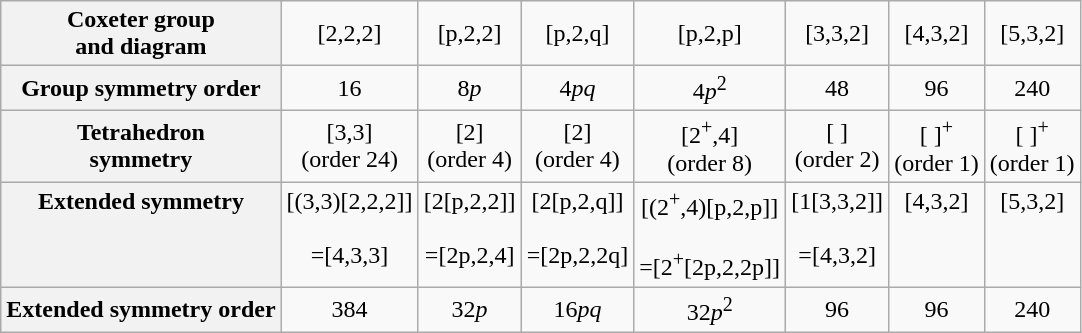<table class=wikitable>
<tr align=center>
<th>Coxeter group<br>and diagram</th>
<td>[2,2,2]<br></td>
<td>[p,2,2]<br></td>
<td>[p,2,q]<br></td>
<td>[p,2,p]<br></td>
<td>[3,3,2]<br></td>
<td>[4,3,2]<br></td>
<td>[5,3,2]<br></td>
</tr>
<tr align=center>
<th>Group symmetry order</th>
<td>16</td>
<td>8<em>p</em></td>
<td>4<em>pq</em></td>
<td>4<em>p</em><sup>2</sup></td>
<td>48</td>
<td>96</td>
<td>240</td>
</tr>
<tr align=center>
<th>Tetrahedron<br>symmetry</th>
<td>[3,3]<br>(order 24)<br></td>
<td>[2]<br>(order 4)<br></td>
<td>[2]<br>(order 4)<br></td>
<td>[2<sup>+</sup>,4]<br>(order 8)<br></td>
<td>[ ]<br>(order 2)<br></td>
<td>[ ]<sup>+</sup><br>(order 1)<br></td>
<td>[ ]<sup>+</sup><br>(order 1)<br></td>
</tr>
<tr align=center valign=top>
<th>Extended symmetry</th>
<td>[(3,3)[2,2,2]]<br><br>=[4,3,3]<br></td>
<td>[2[p,2,2]]<br><br>=[2p,2,4]<br></td>
<td>[2[p,2,q]]<br><br>=[2p,2,2q]<br></td>
<td>[(2<sup>+</sup>,4)[p,2,p]]<br><br>=[2<sup>+</sup>[2p,2,2p]]<br></td>
<td>[1[3,3,2]]<br><br>=[4,3,2]<br></td>
<td>[4,3,2]<br></td>
<td>[5,3,2]<br></td>
</tr>
<tr align=center>
<th>Extended symmetry order</th>
<td>384</td>
<td>32<em>p</em></td>
<td>16<em>pq</em></td>
<td>32<em>p</em><sup>2</sup></td>
<td>96</td>
<td>96</td>
<td>240</td>
</tr>
</table>
